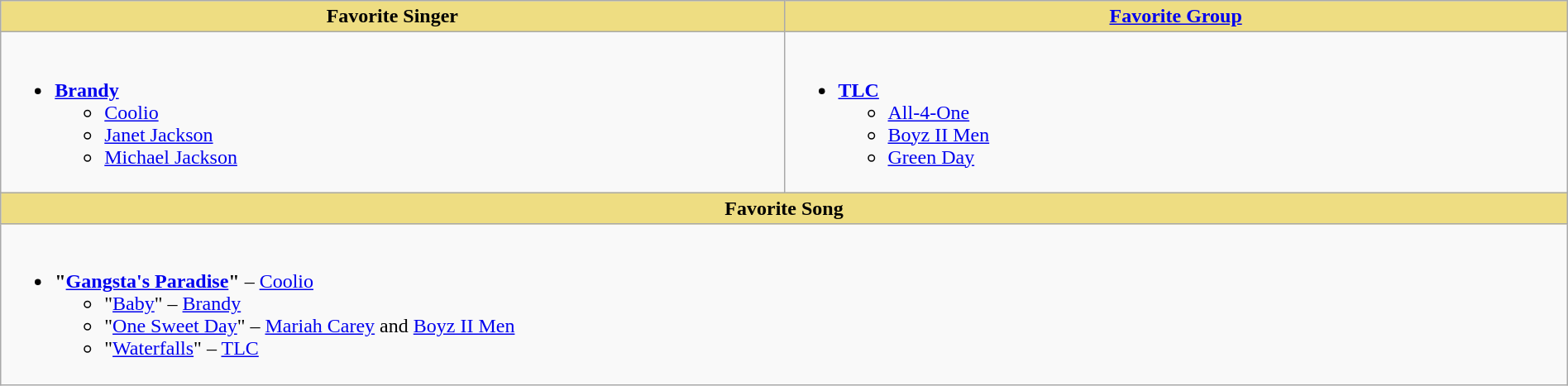<table class="wikitable" style="width:100%">
<tr>
<th style="background:#EEDD82; width:50%">Favorite Singer</th>
<th style="background:#EEDD82; width:50%"><a href='#'>Favorite Group</a></th>
</tr>
<tr>
<td valign="top"><br><ul><li><strong><a href='#'>Brandy</a></strong><ul><li><a href='#'>Coolio</a></li><li><a href='#'>Janet Jackson</a></li><li><a href='#'>Michael Jackson</a></li></ul></li></ul></td>
<td valign="top"><br><ul><li><strong><a href='#'>TLC</a></strong><ul><li><a href='#'>All-4-One</a></li><li><a href='#'>Boyz II Men</a></li><li><a href='#'>Green Day</a></li></ul></li></ul></td>
</tr>
<tr>
<th style="background:#EEDD82;" colspan="2">Favorite Song</th>
</tr>
<tr>
<td colspan="2" valign="top"><br><ul><li><strong>"<a href='#'>Gangsta's Paradise</a>"</strong> – <a href='#'>Coolio</a><ul><li>"<a href='#'>Baby</a>" – <a href='#'>Brandy</a></li><li>"<a href='#'>One Sweet Day</a>" – <a href='#'>Mariah Carey</a> and <a href='#'>Boyz II Men</a></li><li>"<a href='#'>Waterfalls</a>" – <a href='#'>TLC</a></li></ul></li></ul></td>
</tr>
</table>
